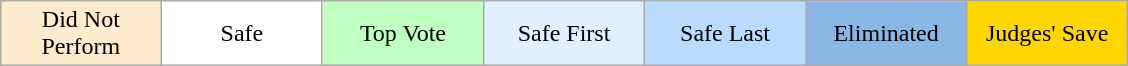<table class="wikitable" style="margin:1em auto; text-align:center;">
<tr>
<td style="background:#FFEBCD; width:100px;">Did Not Perform</td>
<td style="background:white; width:100px;">Safe</td>
<td style="background:#BFFFC0; width:100px;">Top Vote</td>
<td style="background:#e0f0ff; width:100px;">Safe First</td>
<td style="background:#b8dbff; width:100px;">Safe Last</td>
<td style="background:#8ab8e6; width:100px;">Eliminated</td>
<td style="background:gold; width:100px;">Judges' Save</td>
</tr>
</table>
